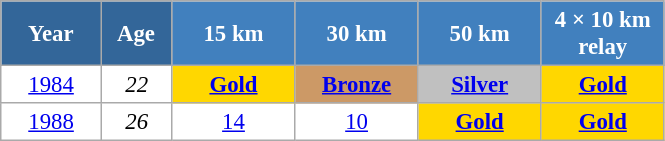<table class="wikitable" style="font-size:95%; text-align:center; border:grey solid 1px; border-collapse:collapse; background:#ffffff;">
<tr>
<th style="background-color:#369; color:white; width:60px;"> Year </th>
<th style="background-color:#369; color:white; width:40px;"> Age </th>
<th style="background-color:#4180be; color:white; width:75px;"> 15 km </th>
<th style="background-color:#4180be; color:white; width:75px;"> 30 km </th>
<th style="background-color:#4180be; color:white; width:75px;"> 50 km </th>
<th style="background-color:#4180be; color:white; width:75px;"> 4 × 10 km <br> relay </th>
</tr>
<tr>
<td><a href='#'>1984</a></td>
<td><em>22</em></td>
<td style="background:gold;"><a href='#'><strong>Gold</strong></a></td>
<td bgcolor="cc9966"><a href='#'><strong>Bronze</strong></a></td>
<td style="background:silver;"><a href='#'><strong>Silver</strong></a></td>
<td style="background:gold;"><a href='#'><strong>Gold</strong></a></td>
</tr>
<tr>
<td><a href='#'>1988</a></td>
<td><em>26</em></td>
<td><a href='#'>14</a></td>
<td><a href='#'>10</a></td>
<td style="background:gold;"><a href='#'><strong>Gold</strong></a></td>
<td style="background:gold;"><a href='#'><strong>Gold</strong></a></td>
</tr>
</table>
